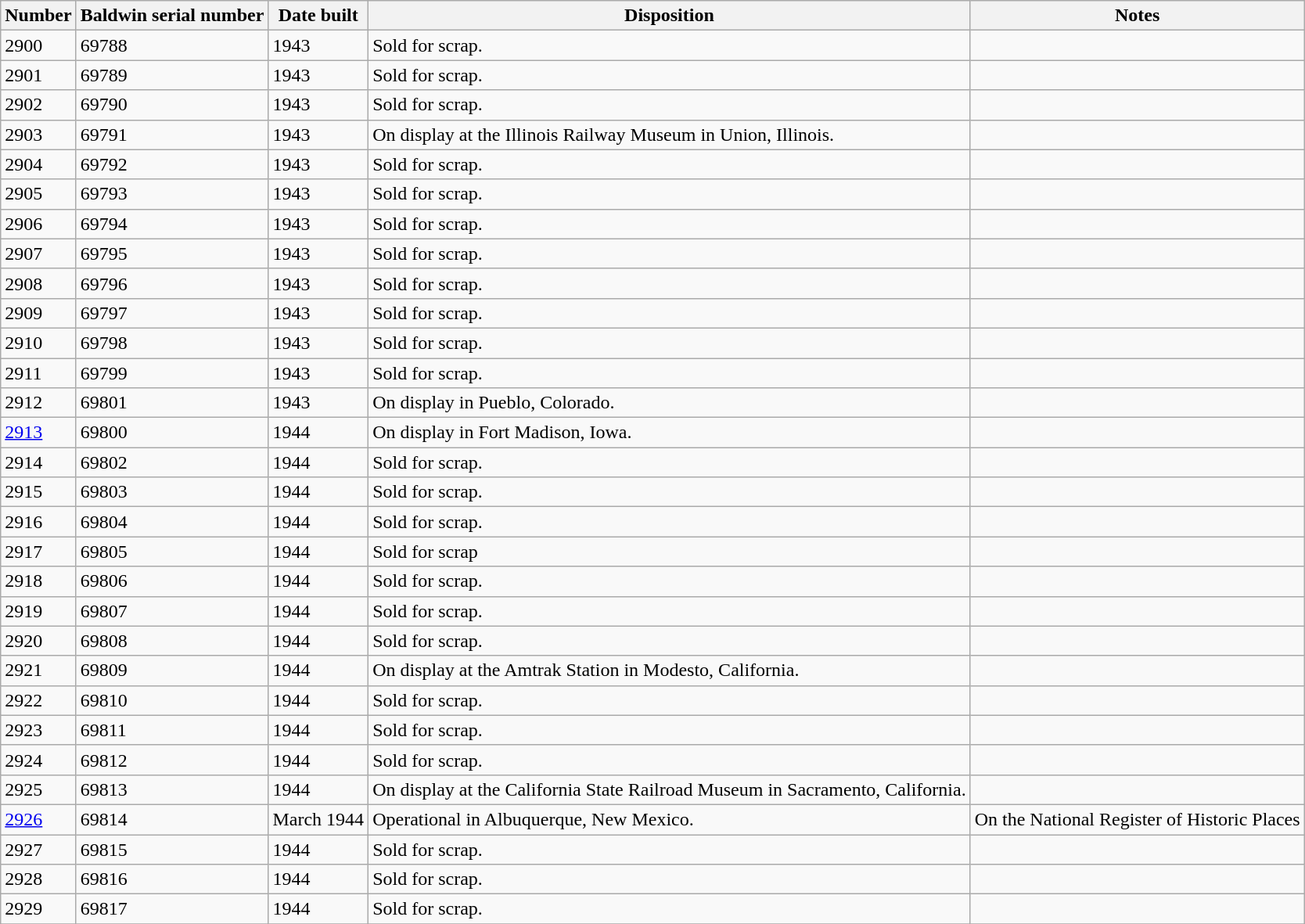<table class="wikitable">
<tr>
<th>Number</th>
<th>Baldwin serial number</th>
<th>Date built</th>
<th>Disposition</th>
<th>Notes</th>
</tr>
<tr>
<td>2900</td>
<td>69788</td>
<td>1943</td>
<td>Sold for scrap.</td>
<td></td>
</tr>
<tr>
<td>2901</td>
<td>69789</td>
<td>1943</td>
<td>Sold for scrap.</td>
<td></td>
</tr>
<tr>
<td>2902</td>
<td>69790</td>
<td>1943</td>
<td>Sold for scrap.</td>
<td></td>
</tr>
<tr>
<td>2903</td>
<td>69791</td>
<td>1943</td>
<td>On display at the Illinois Railway Museum in Union, Illinois.</td>
<td></td>
</tr>
<tr>
<td>2904</td>
<td>69792</td>
<td>1943</td>
<td>Sold for scrap.</td>
<td></td>
</tr>
<tr>
<td>2905</td>
<td>69793</td>
<td>1943</td>
<td>Sold for scrap.</td>
<td></td>
</tr>
<tr>
<td>2906</td>
<td>69794</td>
<td>1943</td>
<td>Sold for scrap.</td>
<td></td>
</tr>
<tr>
<td>2907</td>
<td>69795</td>
<td>1943</td>
<td>Sold for scrap.</td>
<td></td>
</tr>
<tr>
<td>2908</td>
<td>69796</td>
<td>1943</td>
<td>Sold for scrap.</td>
<td></td>
</tr>
<tr>
<td>2909</td>
<td>69797</td>
<td>1943</td>
<td>Sold for scrap.</td>
<td></td>
</tr>
<tr>
<td>2910</td>
<td>69798</td>
<td>1943</td>
<td>Sold for scrap.</td>
<td></td>
</tr>
<tr>
<td>2911</td>
<td>69799</td>
<td>1943</td>
<td>Sold for scrap.</td>
<td></td>
</tr>
<tr>
<td>2912</td>
<td>69801</td>
<td>1943</td>
<td>On display in Pueblo, Colorado.</td>
<td></td>
</tr>
<tr>
<td><a href='#'>2913</a></td>
<td>69800</td>
<td>1944</td>
<td>On display in Fort Madison, Iowa.</td>
<td></td>
</tr>
<tr>
<td>2914</td>
<td>69802</td>
<td>1944</td>
<td>Sold for scrap.</td>
<td></td>
</tr>
<tr>
<td>2915</td>
<td>69803</td>
<td>1944</td>
<td>Sold for scrap.</td>
<td></td>
</tr>
<tr>
<td>2916</td>
<td>69804</td>
<td>1944</td>
<td>Sold for scrap.</td>
<td></td>
</tr>
<tr>
<td>2917</td>
<td>69805</td>
<td>1944</td>
<td>Sold for scrap</td>
<td></td>
</tr>
<tr>
<td>2918</td>
<td>69806</td>
<td>1944</td>
<td>Sold for scrap.</td>
<td></td>
</tr>
<tr>
<td>2919</td>
<td>69807</td>
<td>1944</td>
<td>Sold for scrap.</td>
<td></td>
</tr>
<tr>
<td>2920</td>
<td>69808</td>
<td>1944</td>
<td>Sold for scrap.</td>
<td></td>
</tr>
<tr>
<td>2921</td>
<td>69809</td>
<td>1944</td>
<td>On display at the Amtrak Station in Modesto, California.</td>
<td></td>
</tr>
<tr>
<td>2922</td>
<td>69810</td>
<td>1944</td>
<td>Sold for scrap.</td>
<td></td>
</tr>
<tr>
<td>2923</td>
<td>69811</td>
<td>1944</td>
<td>Sold for scrap.</td>
<td></td>
</tr>
<tr>
<td>2924</td>
<td>69812</td>
<td>1944</td>
<td>Sold for scrap.</td>
<td></td>
</tr>
<tr>
<td>2925</td>
<td>69813</td>
<td>1944</td>
<td>On display at the California State Railroad Museum in Sacramento, California.</td>
<td></td>
</tr>
<tr>
<td><a href='#'>2926</a></td>
<td>69814</td>
<td>March 1944</td>
<td>Operational in Albuquerque, New Mexico.</td>
<td>On the National Register of Historic Places</td>
</tr>
<tr>
<td>2927</td>
<td>69815</td>
<td>1944</td>
<td>Sold for scrap.</td>
<td></td>
</tr>
<tr>
<td>2928</td>
<td>69816</td>
<td>1944</td>
<td>Sold for scrap.</td>
<td></td>
</tr>
<tr>
<td>2929</td>
<td>69817</td>
<td>1944</td>
<td>Sold for scrap.</td>
<td></td>
</tr>
<tr>
</tr>
</table>
